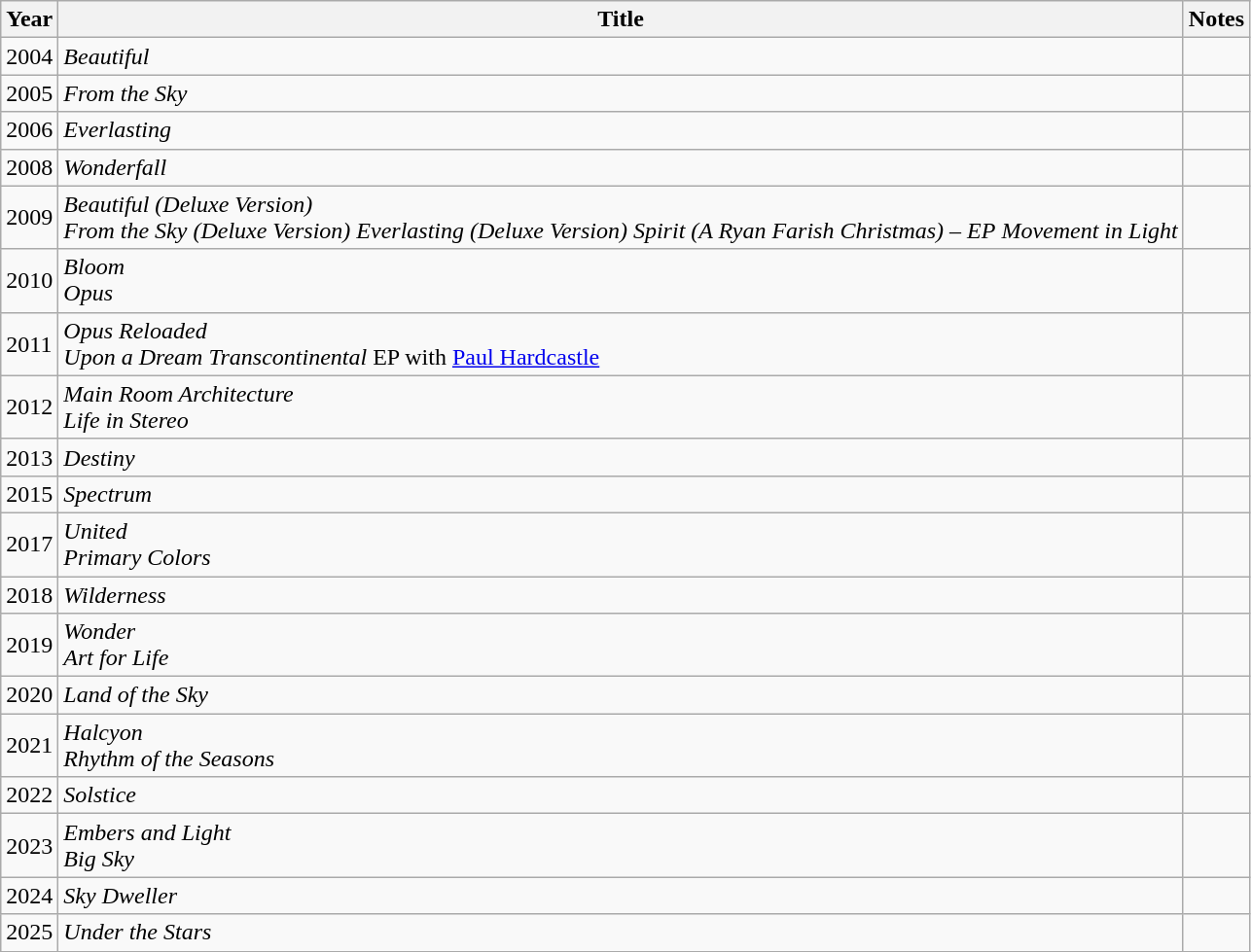<table class="wikitable">
<tr>
<th>Year</th>
<th>Title</th>
<th>Notes</th>
</tr>
<tr>
<td>2004</td>
<td><em>Beautiful</em></td>
<td></td>
</tr>
<tr>
<td>2005</td>
<td><em>From the Sky</em></td>
<td></td>
</tr>
<tr>
<td>2006</td>
<td><em>Everlasting</em></td>
<td></td>
</tr>
<tr>
<td>2008</td>
<td><em>Wonderfall</em></td>
<td></td>
</tr>
<tr>
<td>2009</td>
<td><em>Beautiful (Deluxe Version)</em><br><em>From the Sky (Deluxe Version)</em>
<em>Everlasting (Deluxe Version)</em>
<em>Spirit (A Ryan Farish Christmas) – EP</em>
<em>Movement in Light</em></td>
<td></td>
</tr>
<tr>
<td>2010</td>
<td><em>Bloom</em><br><em>Opus</em></td>
<td></td>
</tr>
<tr>
<td>2011</td>
<td><em>Opus Reloaded</em><br><em>Upon a Dream</em>
<em>Transcontinental</em> EP with <a href='#'>Paul Hardcastle</a></td>
<td></td>
</tr>
<tr>
<td>2012</td>
<td><em>Main Room Architecture</em><br><em>Life in Stereo</em></td>
<td></td>
</tr>
<tr>
<td>2013</td>
<td><em>Destiny</em></td>
<td></td>
</tr>
<tr>
<td>2015</td>
<td><em>Spectrum</em></td>
<td></td>
</tr>
<tr>
<td>2017</td>
<td><em>United</em><br><em>Primary Colors</em></td>
<td></td>
</tr>
<tr>
<td>2018</td>
<td><em>Wilderness</em></td>
<td></td>
</tr>
<tr>
<td>2019</td>
<td><em>Wonder</em><br><em>Art for Life</em></td>
<td></td>
</tr>
<tr>
<td>2020</td>
<td><em>Land of the Sky</em></td>
<td></td>
</tr>
<tr>
<td>2021</td>
<td><em>Halcyon</em><br><em>Rhythm of the Seasons</em></td>
<td></td>
</tr>
<tr>
<td>2022</td>
<td><em>Solstice</em></td>
<td></td>
</tr>
<tr>
<td>2023</td>
<td><em>Embers and Light</em><br><em>Big Sky</em></td>
<td></td>
</tr>
<tr>
<td>2024</td>
<td><em>Sky Dweller</em></td>
<td></td>
</tr>
<tr>
<td>2025</td>
<td><em>Under the Stars</em></td>
<td></td>
</tr>
<tr>
</tr>
</table>
